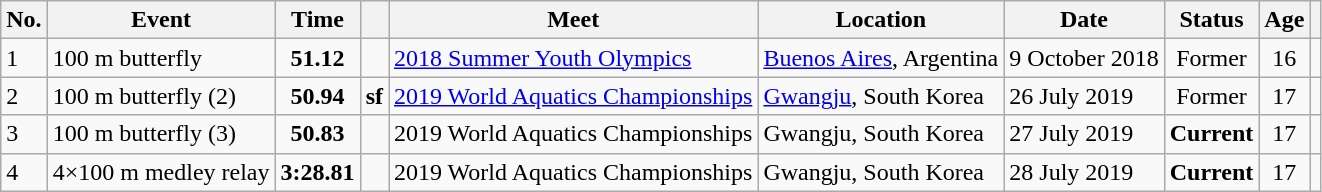<table class="wikitable sortable">
<tr>
<th>No.</th>
<th>Event</th>
<th>Time</th>
<th></th>
<th>Meet</th>
<th>Location</th>
<th>Date</th>
<th>Status</th>
<th>Age</th>
<th></th>
</tr>
<tr>
<td>1</td>
<td>100 m butterfly</td>
<td style="text-align:center;"><strong>51.12</strong></td>
<td></td>
<td><a href='#'>2018 Summer Youth Olympics</a></td>
<td><a href='#'>Buenos Aires</a>, Argentina</td>
<td>9 October 2018</td>
<td style="text-align:center;">Former</td>
<td style="text-align:center;">16</td>
<td style="text-align:center;"></td>
</tr>
<tr>
<td>2</td>
<td>100 m butterfly (2)</td>
<td style="text-align:center;"><strong>50.94</strong></td>
<td><strong>sf</strong></td>
<td><a href='#'>2019 World Aquatics Championships</a></td>
<td><a href='#'>Gwangju</a>, South Korea</td>
<td>26 July 2019</td>
<td style="text-align:center;">Former</td>
<td style="text-align:center;">17</td>
<td style="text-align:center;"></td>
</tr>
<tr>
<td>3</td>
<td>100 m butterfly (3)</td>
<td style="text-align:center;"><strong>50.83</strong></td>
<td></td>
<td>2019 World Aquatics Championships</td>
<td>Gwangju, South Korea</td>
<td>27 July 2019</td>
<td style="text-align:center;"><strong>Current</strong></td>
<td style="text-align:center;">17</td>
<td style="text-align:center;"></td>
</tr>
<tr>
<td>4</td>
<td>4×100 m medley relay</td>
<td style="text-align:center;"><strong>3:28.81</strong></td>
<td></td>
<td>2019 World Aquatics Championships</td>
<td>Gwangju, South Korea</td>
<td>28 July 2019</td>
<td style="text-align:center;"><strong>Current</strong></td>
<td style="text-align:center;">17</td>
<td style="text-align:center;"></td>
</tr>
</table>
